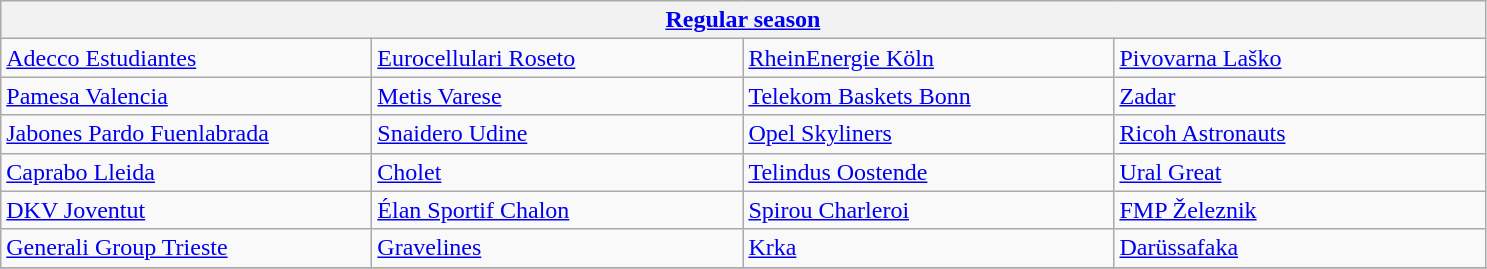<table class="wikitable">
<tr>
<th colspan=4><a href='#'>Regular season</a></th>
</tr>
<tr>
<td width=240> <a href='#'>Adecco Estudiantes</a> </td>
<td width=240> <a href='#'>Eurocellulari Roseto</a> </td>
<td width=240> <a href='#'>RheinEnergie Köln</a> </td>
<td width=240> <a href='#'>Pivovarna Laško</a> </td>
</tr>
<tr>
<td width=240> <a href='#'>Pamesa Valencia</a> </td>
<td width=240> <a href='#'>Metis Varese</a> </td>
<td width=240> <a href='#'>Telekom Baskets Bonn</a> </td>
<td width=240> <a href='#'>Zadar</a> </td>
</tr>
<tr>
<td width=240> <a href='#'>Jabones Pardo Fuenlabrada</a> </td>
<td width=240> <a href='#'>Snaidero Udine</a> </td>
<td width=240> <a href='#'>Opel Skyliners</a> </td>
<td width=240> <a href='#'>Ricoh Astronauts</a> </td>
</tr>
<tr>
<td width=240> <a href='#'>Caprabo Lleida</a> </td>
<td width=240> <a href='#'>Cholet</a> </td>
<td width=240> <a href='#'>Telindus Oostende</a> </td>
<td width=240> <a href='#'>Ural Great</a> </td>
</tr>
<tr>
<td width=240> <a href='#'>DKV Joventut</a> </td>
<td width=240> <a href='#'>Élan Sportif Chalon</a> </td>
<td width=240> <a href='#'>Spirou Charleroi</a> </td>
<td width=240> <a href='#'>FMP Železnik</a> </td>
</tr>
<tr>
<td width=240> <a href='#'>Generali Group Trieste</a> </td>
<td width=240> <a href='#'>Gravelines</a> </td>
<td width=240> <a href='#'>Krka</a> </td>
<td width=240> <a href='#'>Darüssafaka</a> </td>
</tr>
<tr>
</tr>
</table>
